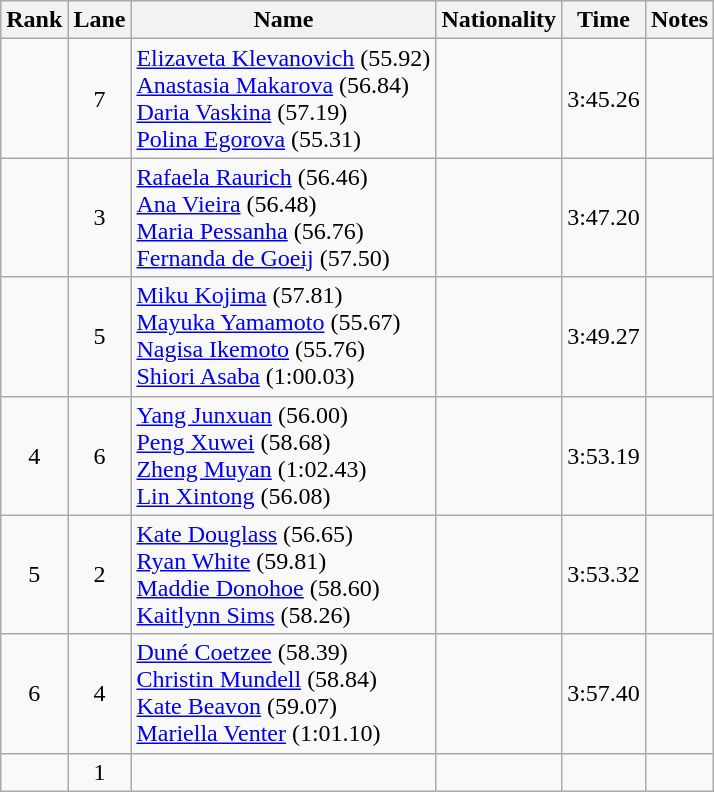<table class="wikitable sortable" style="text-align:center">
<tr>
<th>Rank</th>
<th>Lane</th>
<th>Name</th>
<th>Nationality</th>
<th>Time</th>
<th>Notes</th>
</tr>
<tr>
<td></td>
<td>7</td>
<td align=left><a href='#'>Elizaveta Klevanovich</a> (55.92)<br><a href='#'>Anastasia Makarova</a> (56.84)<br><a href='#'>Daria Vaskina</a> (57.19)<br><a href='#'>Polina Egorova</a> (55.31)</td>
<td align=left></td>
<td>3:45.26</td>
<td></td>
</tr>
<tr>
<td></td>
<td>3</td>
<td align=left><a href='#'>Rafaela Raurich</a> (56.46)<br><a href='#'>Ana Vieira</a> (56.48)<br><a href='#'>Maria Pessanha</a> (56.76)<br><a href='#'>Fernanda de Goeij</a> (57.50)</td>
<td align=left></td>
<td>3:47.20</td>
<td></td>
</tr>
<tr>
<td></td>
<td>5</td>
<td align=left><a href='#'>Miku Kojima</a> (57.81)<br><a href='#'>Mayuka Yamamoto</a> (55.67)<br><a href='#'>Nagisa Ikemoto</a> (55.76)<br><a href='#'>Shiori Asaba</a> (1:00.03)</td>
<td align=left></td>
<td>3:49.27</td>
<td></td>
</tr>
<tr>
<td>4</td>
<td>6</td>
<td align=left><a href='#'>Yang Junxuan</a> (56.00)<br><a href='#'>Peng Xuwei</a> (58.68)<br><a href='#'>Zheng Muyan</a> (1:02.43)<br><a href='#'>Lin Xintong</a> (56.08)</td>
<td align=left></td>
<td>3:53.19</td>
<td></td>
</tr>
<tr>
<td>5</td>
<td>2</td>
<td align=left><a href='#'>Kate Douglass</a> (56.65)<br><a href='#'>Ryan White</a> (59.81)<br><a href='#'>Maddie Donohoe</a> (58.60)<br><a href='#'>Kaitlynn Sims</a> (58.26)</td>
<td align=left></td>
<td>3:53.32</td>
<td></td>
</tr>
<tr>
<td>6</td>
<td>4</td>
<td align=left><a href='#'>Duné Coetzee</a> (58.39)<br><a href='#'>Christin Mundell</a> (58.84)<br><a href='#'>Kate Beavon</a> (59.07)<br><a href='#'>Mariella Venter</a> (1:01.10)</td>
<td align=left></td>
<td>3:57.40</td>
<td></td>
</tr>
<tr>
<td></td>
<td>1</td>
<td align=left></td>
<td align=left></td>
<td></td>
<td></td>
</tr>
</table>
